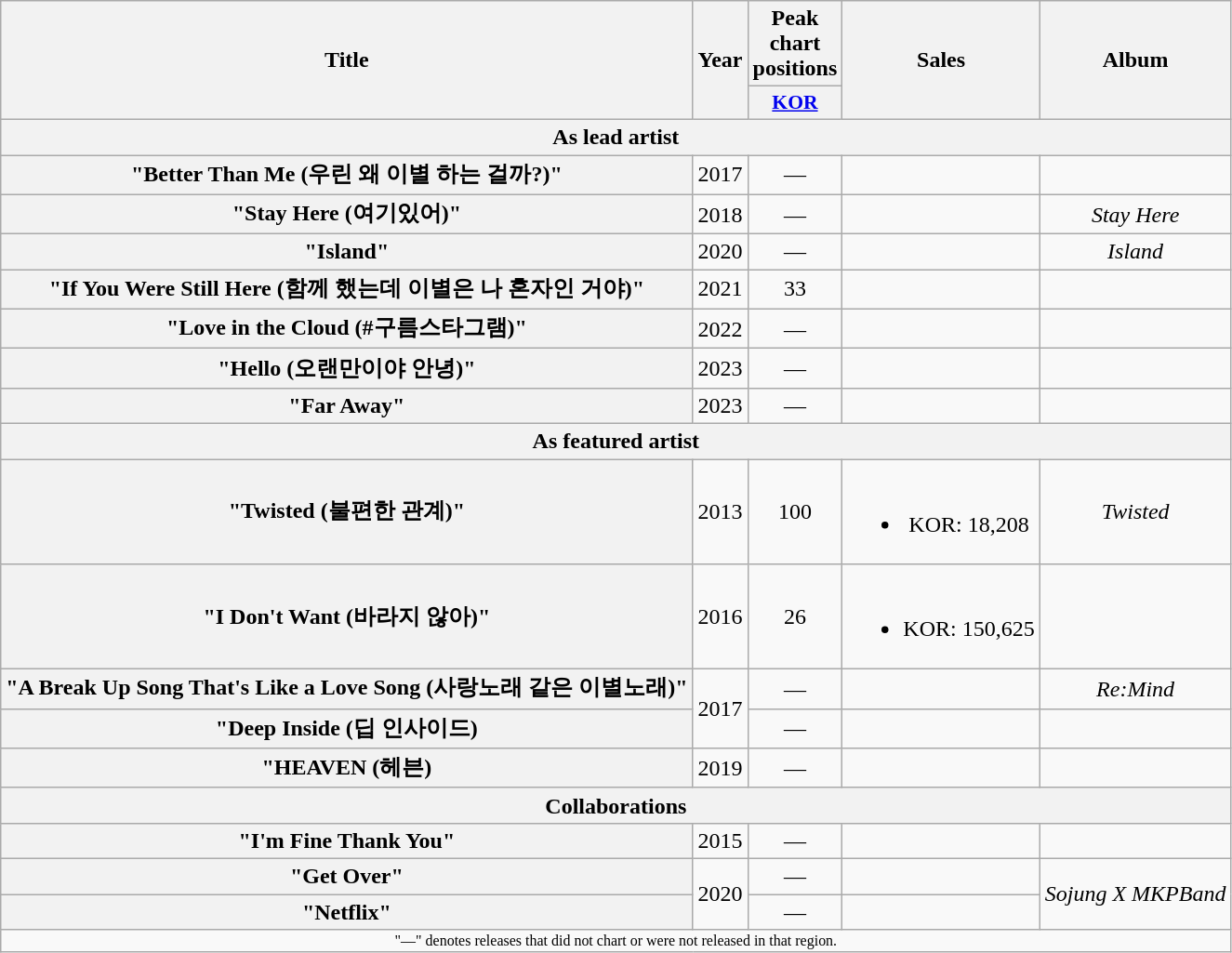<table class="wikitable plainrowheaders" style="text-align:center;">
<tr>
<th scope="col" rowspan="2">Title</th>
<th scope="col" rowspan="2">Year</th>
<th scope="col" colspan="1">Peak chart positions</th>
<th scope="col" rowspan="2">Sales<br></th>
<th scope="col" rowspan="2">Album</th>
</tr>
<tr>
<th scope="col" style="width:3em;font-size:90%;"><a href='#'>KOR</a><br></th>
</tr>
<tr>
<th colspan="5">As lead artist</th>
</tr>
<tr>
<th scope="row">"Better Than Me (우린 왜 이별 하는 걸까?)"</th>
<td>2017</td>
<td>—</td>
<td></td>
<td></td>
</tr>
<tr>
<th scope="row">"Stay Here (여기있어)"</th>
<td>2018</td>
<td>—</td>
<td></td>
<td><em>Stay Here</em></td>
</tr>
<tr>
<th scope="row">"Island"</th>
<td>2020</td>
<td>—</td>
<td></td>
<td><em>Island</em></td>
</tr>
<tr>
<th scope="row">"If You Were Still Here (함께 했는데 이별은 나 혼자인 거야)"</th>
<td>2021</td>
<td>33</td>
<td></td>
<td></td>
</tr>
<tr>
<th scope="row">"Love in the Cloud (#구름스타그램)"</th>
<td>2022</td>
<td>—</td>
<td></td>
<td></td>
</tr>
<tr>
<th scope="row">"Hello (오랜만이야 안녕)"</th>
<td>2023</td>
<td>—</td>
<td></td>
<td></td>
</tr>
<tr>
<th scope="row">"Far Away"</th>
<td>2023</td>
<td>—</td>
<td></td>
<td></td>
</tr>
<tr>
<th colspan="5">As featured artist</th>
</tr>
<tr>
<th scope="row">"Twisted (불편한 관계)" </th>
<td>2013</td>
<td>100</td>
<td><br><ul><li>KOR: 18,208</li></ul></td>
<td><em>Twisted</em></td>
</tr>
<tr>
<th scope="row">"I Don't Want (바라지 않아)" </th>
<td>2016</td>
<td>26</td>
<td><br><ul><li>KOR: 150,625</li></ul></td>
<td></td>
</tr>
<tr>
<th scope="row">"A Break Up Song That's Like a Love Song (사랑노래 같은 이별노래)" </th>
<td rowspan="2">2017</td>
<td>—</td>
<td></td>
<td><em>Re:Mind</em></td>
</tr>
<tr>
<th scope="row">"Deep Inside (딥 인사이드) </th>
<td>—</td>
<td></td>
<td></td>
</tr>
<tr>
<th scope="row">"HEAVEN (헤븐) </th>
<td rowspan="1">2019</td>
<td>—</td>
<td></td>
<td></td>
</tr>
<tr>
<th colspan="5">Collaborations</th>
</tr>
<tr>
<th scope="row">"I'm Fine Thank You" </th>
<td>2015</td>
<td>—</td>
<td></td>
<td></td>
</tr>
<tr>
<th scope="row">"Get Over" </th>
<td rowspan="2">2020</td>
<td>—</td>
<td></td>
<td rowspan="2"><em>Sojung X MKPBand</em></td>
</tr>
<tr>
<th scope="row">"Netflix" </th>
<td>—</td>
<td></td>
</tr>
<tr>
<td colspan="5" style="font-size:8pt;">"—" denotes releases that did not chart or were not released in that region.</td>
</tr>
</table>
